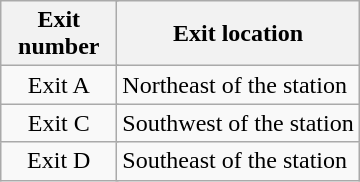<table class="wikitable">
<tr>
<th colspan="2" style="width:70px">Exit number</th>
<th>Exit location</th>
</tr>
<tr>
<td colspan="2" align="center">Exit A</td>
<td>Northeast of the station</td>
</tr>
<tr>
<td colspan="2" align="center">Exit C</td>
<td>Southwest of the station</td>
</tr>
<tr>
<td colspan="2" align="center">Exit D</td>
<td>Southeast of the station</td>
</tr>
</table>
